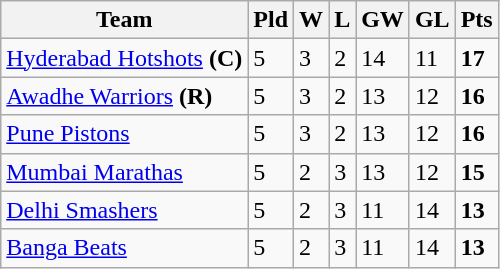<table class="wikitable">
<tr>
<th>Team</th>
<th>Pld</th>
<th>W</th>
<th>L</th>
<th>GW</th>
<th>GL</th>
<th>Pts</th>
</tr>
<tr>
<td><a href='#'>Hyderabad Hotshots</a> <strong>(C)</strong></td>
<td>5</td>
<td>3</td>
<td>2</td>
<td>14</td>
<td>11</td>
<td><strong>17</strong></td>
</tr>
<tr>
<td><a href='#'>Awadhe Warriors</a> <strong>(R)</strong></td>
<td>5</td>
<td>3</td>
<td>2</td>
<td>13</td>
<td>12</td>
<td><strong>16</strong></td>
</tr>
<tr>
<td><a href='#'>Pune Pistons</a></td>
<td>5</td>
<td>3</td>
<td>2</td>
<td>13</td>
<td>12</td>
<td><strong>16</strong></td>
</tr>
<tr>
<td><a href='#'>Mumbai Marathas</a></td>
<td>5</td>
<td>2</td>
<td>3</td>
<td>13</td>
<td>12</td>
<td><strong>15</strong></td>
</tr>
<tr>
<td><a href='#'>Delhi Smashers</a></td>
<td>5</td>
<td>2</td>
<td>3</td>
<td>11</td>
<td>14</td>
<td><strong>13</strong></td>
</tr>
<tr>
<td><a href='#'>Banga Beats</a></td>
<td>5</td>
<td>2</td>
<td>3</td>
<td>11</td>
<td>14</td>
<td><strong>13</strong></td>
</tr>
</table>
